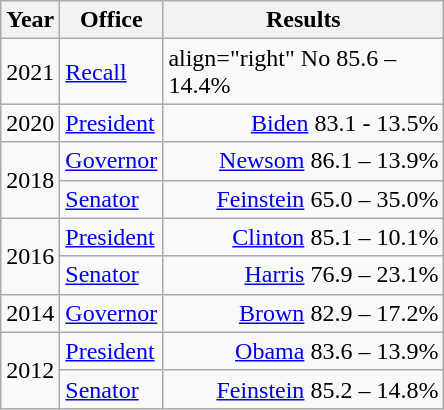<table class=wikitable>
<tr>
<th width="30">Year</th>
<th width="60">Office</th>
<th width="180">Results</th>
</tr>
<tr>
<td>2021</td>
<td><a href='#'>Recall</a></td>
<td>align="right"  No 85.6 – 14.4%</td>
</tr>
<tr>
<td rowspan="1">2020</td>
<td><a href='#'>President</a></td>
<td align="right" ><a href='#'>Biden</a> 83.1 - 13.5%</td>
</tr>
<tr>
<td rowspan="2">2018</td>
<td><a href='#'>Governor</a></td>
<td align="right" ><a href='#'>Newsom</a> 86.1 – 13.9%</td>
</tr>
<tr>
<td><a href='#'>Senator</a></td>
<td align="right" ><a href='#'>Feinstein</a> 65.0 – 35.0%</td>
</tr>
<tr>
<td rowspan="2">2016</td>
<td><a href='#'>President</a></td>
<td align="right" ><a href='#'>Clinton</a> 85.1 – 10.1%</td>
</tr>
<tr>
<td><a href='#'>Senator</a></td>
<td align="right" ><a href='#'>Harris</a> 76.9 – 23.1%</td>
</tr>
<tr>
<td>2014</td>
<td><a href='#'>Governor</a></td>
<td align="right" ><a href='#'>Brown</a> 82.9 – 17.2%</td>
</tr>
<tr>
<td rowspan="2">2012</td>
<td><a href='#'>President</a></td>
<td align="right" ><a href='#'>Obama</a> 83.6 – 13.9%</td>
</tr>
<tr>
<td><a href='#'>Senator</a></td>
<td align="right" ><a href='#'>Feinstein</a> 85.2 – 14.8%</td>
</tr>
</table>
